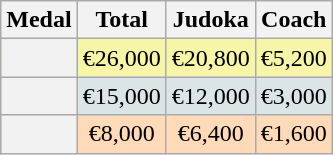<table class=wikitable style="text-align:center;">
<tr>
<th>Medal</th>
<th>Total</th>
<th>Judoka</th>
<th>Coach</th>
</tr>
<tr bgcolor=F7F6A8>
<th></th>
<td>€26,000</td>
<td>€20,800</td>
<td>€5,200</td>
</tr>
<tr bgcolor=DCE5E5>
<th></th>
<td>€15,000</td>
<td>€12,000</td>
<td>€3,000</td>
</tr>
<tr bgcolor=FFDAB9>
<th></th>
<td>€8,000</td>
<td>€6,400</td>
<td>€1,600</td>
</tr>
</table>
